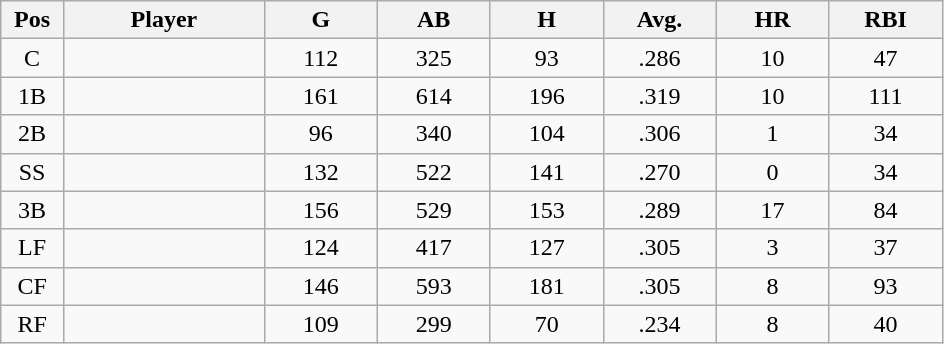<table class="wikitable sortable">
<tr>
<th bgcolor="#DDDDFF" width="5%">Pos</th>
<th bgcolor="#DDDDFF" width="16%">Player</th>
<th bgcolor="#DDDDFF" width="9%">G</th>
<th bgcolor="#DDDDFF" width="9%">AB</th>
<th bgcolor="#DDDDFF" width="9%">H</th>
<th bgcolor="#DDDDFF" width="9%">Avg.</th>
<th bgcolor="#DDDDFF" width="9%">HR</th>
<th bgcolor="#DDDDFF" width="9%">RBI</th>
</tr>
<tr align="center">
<td>C</td>
<td></td>
<td>112</td>
<td>325</td>
<td>93</td>
<td>.286</td>
<td>10</td>
<td>47</td>
</tr>
<tr align="center">
<td>1B</td>
<td></td>
<td>161</td>
<td>614</td>
<td>196</td>
<td>.319</td>
<td>10</td>
<td>111</td>
</tr>
<tr align="center">
<td>2B</td>
<td></td>
<td>96</td>
<td>340</td>
<td>104</td>
<td>.306</td>
<td>1</td>
<td>34</td>
</tr>
<tr align="center">
<td>SS</td>
<td></td>
<td>132</td>
<td>522</td>
<td>141</td>
<td>.270</td>
<td>0</td>
<td>34</td>
</tr>
<tr align="center">
<td>3B</td>
<td></td>
<td>156</td>
<td>529</td>
<td>153</td>
<td>.289</td>
<td>17</td>
<td>84</td>
</tr>
<tr align="center">
<td>LF</td>
<td></td>
<td>124</td>
<td>417</td>
<td>127</td>
<td>.305</td>
<td>3</td>
<td>37</td>
</tr>
<tr align="center">
<td>CF</td>
<td></td>
<td>146</td>
<td>593</td>
<td>181</td>
<td>.305</td>
<td>8</td>
<td>93</td>
</tr>
<tr align="center">
<td>RF</td>
<td></td>
<td>109</td>
<td>299</td>
<td>70</td>
<td>.234</td>
<td>8</td>
<td>40</td>
</tr>
</table>
